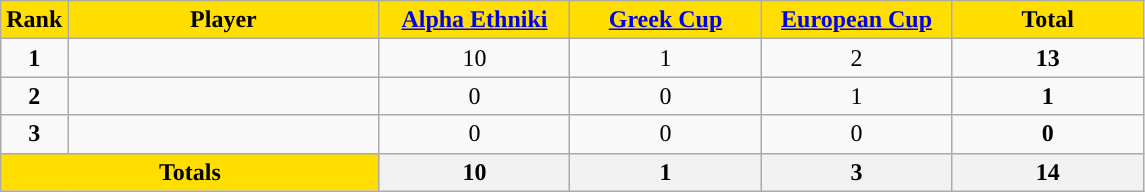<table class="wikitable sortable" style="text-align:center">
<tr>
<th style="background:#FFDE00">Rank</th>
<th width=200 style="background:#FFDE00">Player</th>
<th width=120 style="background:#FFDE00"><a href='#'>Alpha Ethniki</a></th>
<th width=120 style="background:#FFDE00"><a href='#'>Greek Cup</a></th>
<th width=120 style="background:#FFDE00"><a href='#'>European Cup</a></th>
<th width=120 style="background:#FFDE00">Total</th>
</tr>
<tr>
<td><strong>1</strong></td>
<td align=left></td>
<td>10</td>
<td>1</td>
<td>2</td>
<td><strong>13</strong></td>
</tr>
<tr>
<td><strong>2</strong></td>
<td align=left></td>
<td>0</td>
<td>0</td>
<td>1</td>
<td><strong>1</strong></td>
</tr>
<tr>
<td><strong>3</strong></td>
<td align=left></td>
<td>0</td>
<td>0</td>
<td>0</td>
<td><strong>0</strong></td>
</tr>
<tr class="sortbottom">
<th colspan=2 style="background:#FFDE00"><strong>Totals</strong></th>
<th><strong>10</strong></th>
<th><strong> 1</strong></th>
<th><strong> 3</strong></th>
<th><strong>14</strong></th>
</tr>
</table>
